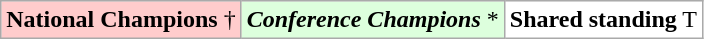<table class="wikitable">
<tr>
<td bgcolor="#FFCCCC"><strong>National Champions</strong> †</td>
<td bgcolor="#ddffdd"><strong><em>Conference Champions</em></strong> *</td>
<td bgcolor="#ffffff"><strong>Shared standing</strong> T</td>
</tr>
</table>
